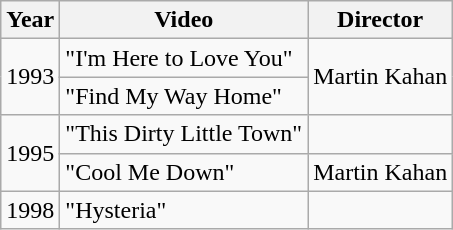<table class="wikitable">
<tr>
<th>Year</th>
<th>Video</th>
<th>Director</th>
</tr>
<tr>
<td rowspan="2">1993</td>
<td>"I'm Here to Love You"</td>
<td rowspan="2">Martin Kahan</td>
</tr>
<tr>
<td>"Find My Way Home"</td>
</tr>
<tr>
<td rowspan="2">1995</td>
<td>"This Dirty Little Town"</td>
<td></td>
</tr>
<tr>
<td>"Cool Me Down"</td>
<td>Martin Kahan</td>
</tr>
<tr>
<td>1998</td>
<td>"Hysteria"</td>
<td></td>
</tr>
</table>
